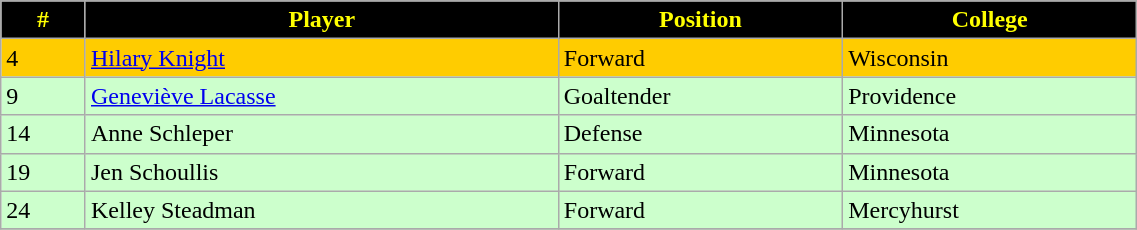<table class="wikitable" width="60%">
<tr align="center"  style="background:black;color:yellow;">
<td><strong>#</strong></td>
<td><strong>Player</strong></td>
<td><strong>Position</strong></td>
<td><strong>College</strong></td>
</tr>
<tr bgcolor="#FFCC00">
<td>4</td>
<td><a href='#'>Hilary Knight</a></td>
<td>Forward</td>
<td>Wisconsin</td>
</tr>
<tr bgcolor="#CCFFCC">
<td>9</td>
<td><a href='#'>Geneviève Lacasse</a></td>
<td>Goaltender</td>
<td>Providence</td>
</tr>
<tr bgcolor="#CCFFCC">
<td>14</td>
<td>Anne Schleper</td>
<td>Defense</td>
<td>Minnesota</td>
</tr>
<tr bgcolor="#CCFFCC">
<td>19</td>
<td>Jen Schoullis</td>
<td>Forward</td>
<td>Minnesota</td>
</tr>
<tr bgcolor="#CCFFCC">
<td>24</td>
<td>Kelley Steadman</td>
<td>Forward</td>
<td>Mercyhurst</td>
</tr>
<tr>
</tr>
</table>
